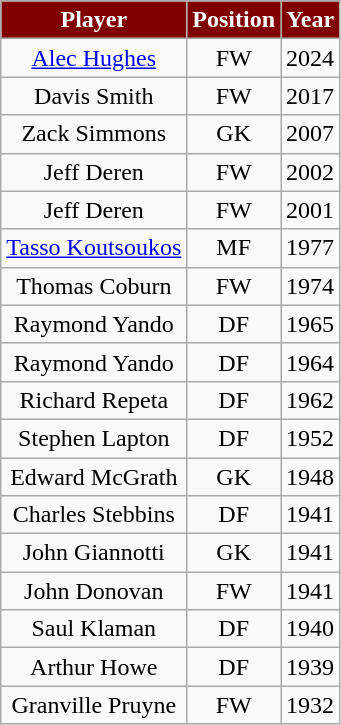<table class="wikitable" border="1">
<tr align="center">
<th style="background:#800000; color:White;">Player</th>
<th style="background:#800000; color:White;">Position</th>
<th style="background:#800000; color:White;">Year</th>
</tr>
<tr style="text-align:center;">
<td><a href='#'>Alec Hughes</a></td>
<td>FW</td>
<td>2024</td>
</tr>
<tr style="text-align:center;">
<td>Davis Smith</td>
<td>FW</td>
<td>2017</td>
</tr>
<tr style="text-align:center;">
<td>Zack Simmons</td>
<td>GK</td>
<td>2007</td>
</tr>
<tr style="text-align:center;">
<td>Jeff Deren</td>
<td>FW</td>
<td>2002</td>
</tr>
<tr style="text-align:center;">
<td>Jeff Deren</td>
<td>FW</td>
<td>2001</td>
</tr>
<tr style="text-align:center;">
<td><a href='#'>Tasso Koutsoukos</a></td>
<td>MF</td>
<td>1977</td>
</tr>
<tr style="text-align:center;">
<td>Thomas Coburn</td>
<td>FW</td>
<td>1974</td>
</tr>
<tr style="text-align:center;">
<td>Raymond Yando</td>
<td>DF</td>
<td>1965</td>
</tr>
<tr style="text-align:center;">
<td>Raymond Yando</td>
<td>DF</td>
<td>1964</td>
</tr>
<tr style="text-align:center;">
<td>Richard Repeta</td>
<td>DF</td>
<td>1962</td>
</tr>
<tr style="text-align:center;">
<td>Stephen Lapton</td>
<td>DF</td>
<td>1952</td>
</tr>
<tr style="text-align:center;">
<td>Edward McGrath</td>
<td>GK</td>
<td>1948</td>
</tr>
<tr style="text-align:center;">
<td>Charles Stebbins</td>
<td>DF</td>
<td>1941</td>
</tr>
<tr style="text-align:center;">
<td>John Giannotti</td>
<td>GK</td>
<td>1941</td>
</tr>
<tr style="text-align:center;">
<td>John Donovan</td>
<td>FW</td>
<td>1941</td>
</tr>
<tr style="text-align:center;">
<td>Saul Klaman</td>
<td>DF</td>
<td>1940</td>
</tr>
<tr style="text-align:center;">
<td>Arthur Howe</td>
<td>DF</td>
<td>1939</td>
</tr>
<tr style="text-align:center;">
<td>Granville Pruyne</td>
<td>FW</td>
<td>1932</td>
</tr>
</table>
